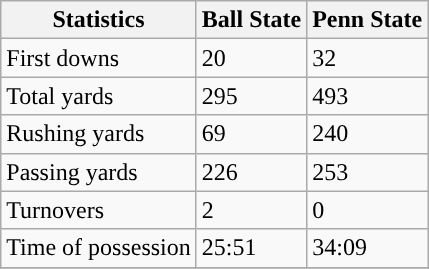<table class="wikitable">
<tr>
<th>Statistics</th>
<th>Ball State</th>
<th>Penn State</th>
</tr>
<tr>
<td>First downs</td>
<td>20</td>
<td>32</td>
</tr>
<tr>
<td>Total yards</td>
<td>295</td>
<td>493</td>
</tr>
<tr>
<td>Rushing yards</td>
<td>69</td>
<td>240</td>
</tr>
<tr>
<td>Passing yards</td>
<td>226</td>
<td>253</td>
</tr>
<tr>
<td>Turnovers</td>
<td>2</td>
<td>0</td>
</tr>
<tr>
<td>Time of possession</td>
<td>25:51</td>
<td>34:09</td>
</tr>
<tr>
</tr>
</table>
